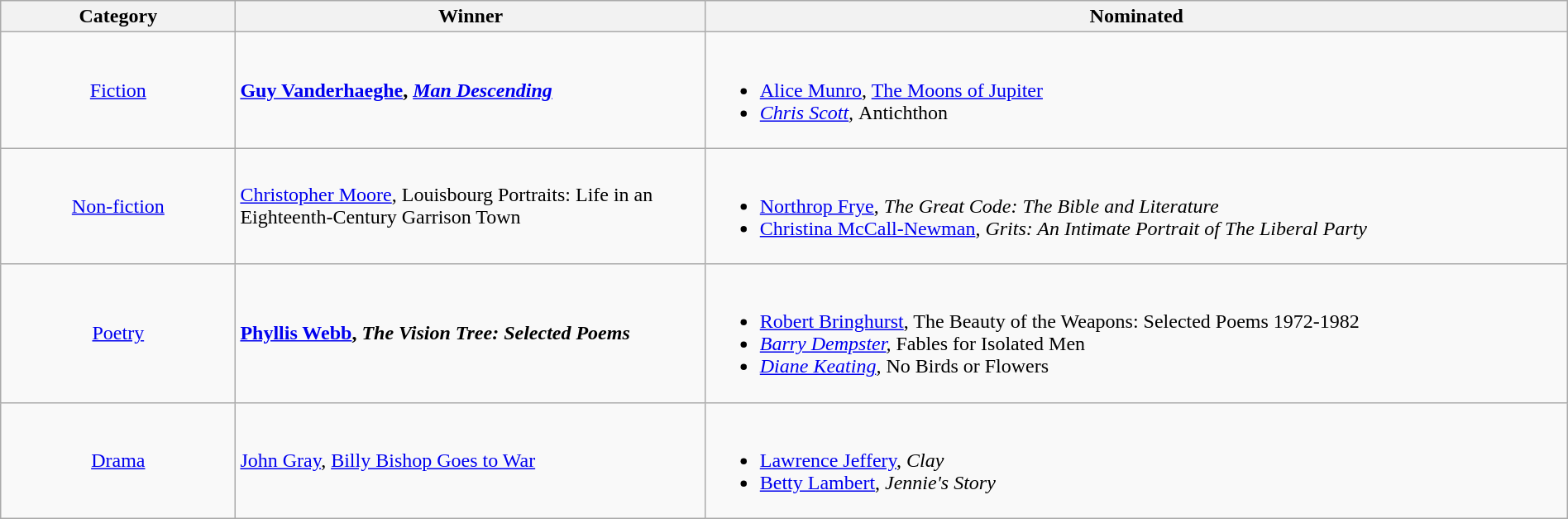<table class="wikitable" width="100%">
<tr>
<th width=15%>Category</th>
<th width=30%>Winner</th>
<th width=55%>Nominated</th>
</tr>
<tr>
<td align="center"><a href='#'>Fiction</a></td>
<td> <strong><a href='#'>Guy Vanderhaeghe</a>, <em><a href='#'>Man Descending</a><strong><em></td>
<td><br><ul><li><a href='#'>Alice Munro</a>, </em><a href='#'>The Moons of Jupiter</a><em></li><li><a href='#'>Chris Scott</a>, </em>Antichthon<em></li></ul></td>
</tr>
<tr>
<td align="center"><a href='#'>Non-fiction</a></td>
<td> </strong><a href='#'>Christopher Moore</a>, </em>Louisbourg Portraits: Life in an Eighteenth-Century Garrison Town</em></strong></td>
<td><br><ul><li><a href='#'>Northrop Frye</a>, <em>The Great Code: The Bible and Literature</em></li><li><a href='#'>Christina McCall-Newman</a>, <em>Grits: An Intimate Portrait of The Liberal Party</em></li></ul></td>
</tr>
<tr>
<td align="center"><a href='#'>Poetry</a></td>
<td> <strong><a href='#'>Phyllis Webb</a>, <em>The Vision Tree: Selected Poems<strong><em></td>
<td><br><ul><li><a href='#'>Robert Bringhurst</a>, </em>The Beauty of the Weapons: Selected Poems 1972-1982<em></li><li><a href='#'>Barry Dempster</a>, </em>Fables for Isolated Men<em></li><li><a href='#'>Diane Keating</a>, </em>No Birds or Flowers<em></li></ul></td>
</tr>
<tr>
<td align="center"><a href='#'>Drama</a></td>
<td> </strong><a href='#'>John Gray</a>, </em><a href='#'>Billy Bishop Goes to War</a></em></strong></td>
<td><br><ul><li><a href='#'>Lawrence Jeffery</a>, <em>Clay</em></li><li><a href='#'>Betty Lambert</a>, <em>Jennie's Story</em></li></ul></td>
</tr>
</table>
